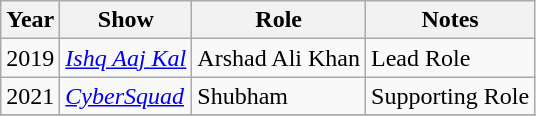<table class = "wikitable sortable">
<tr>
<th>Year</th>
<th>Show</th>
<th>Role</th>
<th>Notes</th>
</tr>
<tr>
<td>2019</td>
<td><em><a href='#'>Ishq Aaj Kal</a></em></td>
<td>Arshad Ali Khan</td>
<td>Lead Role</td>
</tr>
<tr>
<td>2021</td>
<td><em><a href='#'>CyberSquad</a></em></td>
<td>Shubham</td>
<td>Supporting Role</td>
</tr>
<tr>
</tr>
</table>
